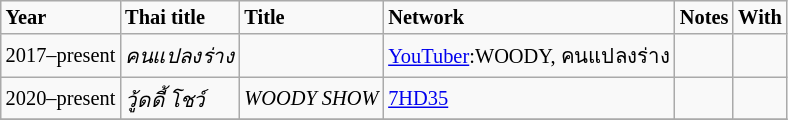<table class="wikitable" style="font-size: 85%;">
<tr>
<td><strong>Year</strong></td>
<td><strong>Thai title</strong></td>
<td><strong>Title</strong></td>
<td><strong>Network</strong></td>
<td><strong>Notes</strong></td>
<td><strong>With</strong></td>
</tr>
<tr>
<td rowspan="1">2017–present</td>
<td><em>คนแปลงร่าง</em></td>
<td><em> </em></td>
<td><a href='#'>YouTuber</a>:WOODY, คนแปลงร่าง</td>
<td></td>
<td></td>
</tr>
<tr>
<td rowspan="1">2020–present</td>
<td><em>วู้ดดี้ โชว์</em></td>
<td><em>WOODY SHOW</em></td>
<td><a href='#'>7HD35</a></td>
<td></td>
<td></td>
</tr>
<tr>
</tr>
</table>
